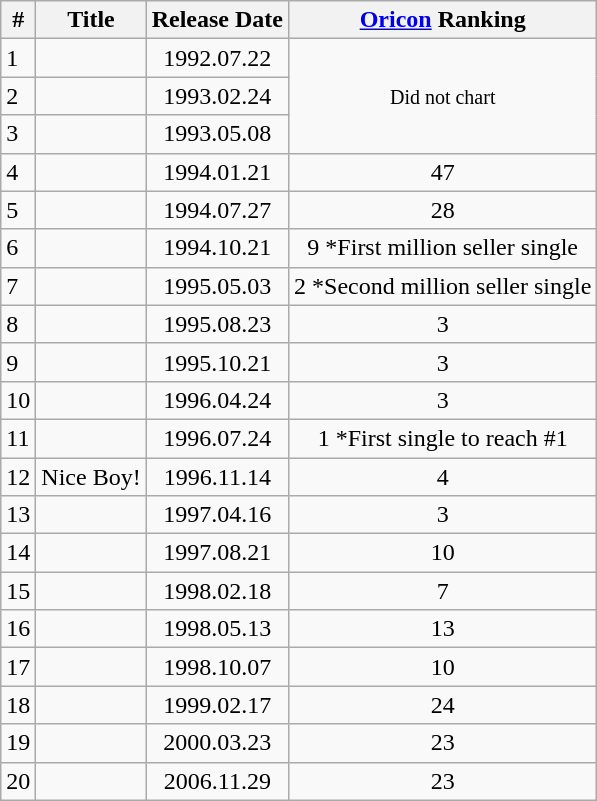<table class="wikitable">
<tr>
<th>#</th>
<th>Title</th>
<th>Release Date</th>
<th><a href='#'>Oricon</a> Ranking</th>
</tr>
<tr>
<td>1</td>
<td></td>
<td align="center">1992.07.22</td>
<td align="center" rowspan="3"><small>Did not chart</small></td>
</tr>
<tr>
<td>2</td>
<td></td>
<td align="center">1993.02.24</td>
</tr>
<tr>
<td>3</td>
<td></td>
<td align="center">1993.05.08</td>
</tr>
<tr>
<td>4</td>
<td></td>
<td align="center">1994.01.21</td>
<td align="center">47</td>
</tr>
<tr>
<td>5</td>
<td></td>
<td align="center">1994.07.27</td>
<td align="center">28</td>
</tr>
<tr>
<td>6</td>
<td></td>
<td align="center">1994.10.21</td>
<td align="center">9 *First million seller single</td>
</tr>
<tr>
<td>7</td>
<td></td>
<td align="center">1995.05.03</td>
<td align="center">2 *Second million seller single</td>
</tr>
<tr>
<td>8</td>
<td></td>
<td align="center">1995.08.23</td>
<td align="center">3</td>
</tr>
<tr>
<td>9</td>
<td></td>
<td align="center">1995.10.21</td>
<td align="center">3</td>
</tr>
<tr>
<td>10</td>
<td></td>
<td align="center">1996.04.24</td>
<td align="center">3</td>
</tr>
<tr>
<td>11</td>
<td></td>
<td align="center">1996.07.24</td>
<td align="center">1 *First single to reach #1</td>
</tr>
<tr>
<td>12</td>
<td>Nice Boy!</td>
<td align="center">1996.11.14</td>
<td align="center">4</td>
</tr>
<tr>
<td>13</td>
<td></td>
<td align="center">1997.04.16</td>
<td align="center">3</td>
</tr>
<tr>
<td>14</td>
<td></td>
<td align="center">1997.08.21</td>
<td align="center">10</td>
</tr>
<tr>
<td>15</td>
<td></td>
<td align="center">1998.02.18</td>
<td align="center">7</td>
</tr>
<tr>
<td>16</td>
<td></td>
<td align="center">1998.05.13</td>
<td align="center">13</td>
</tr>
<tr>
<td>17</td>
<td></td>
<td align="center">1998.10.07</td>
<td align="center">10</td>
</tr>
<tr>
<td>18</td>
<td></td>
<td align="center">1999.02.17</td>
<td align="center">24</td>
</tr>
<tr>
<td>19</td>
<td></td>
<td align="center">2000.03.23</td>
<td align="center">23</td>
</tr>
<tr>
<td>20</td>
<td></td>
<td align="center">2006.11.29</td>
<td align="center">23</td>
</tr>
</table>
